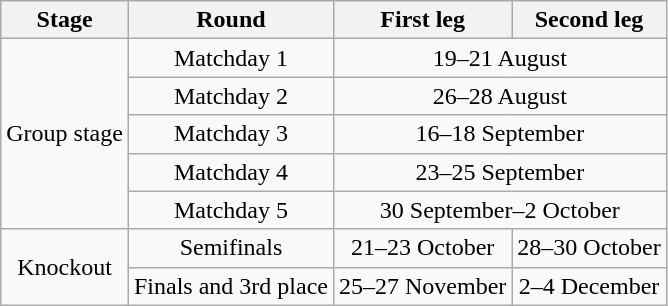<table class="wikitable" style="text-align:center">
<tr>
<th>Stage</th>
<th>Round</th>
<th>First leg</th>
<th>Second leg</th>
</tr>
<tr>
<td rowspan="5">Group stage</td>
<td>Matchday 1</td>
<td colspan="2">19–21 August</td>
</tr>
<tr>
<td>Matchday 2</td>
<td colspan="2">26–28 August</td>
</tr>
<tr>
<td>Matchday 3</td>
<td colspan="2">16–18 September</td>
</tr>
<tr>
<td>Matchday 4</td>
<td colspan="2">23–25 September</td>
</tr>
<tr>
<td>Matchday 5</td>
<td colspan="2">30 September–2 October</td>
</tr>
<tr>
<td rowspan="2">Knockout</td>
<td>Semifinals</td>
<td>21–23 October</td>
<td>28–30 October</td>
</tr>
<tr>
<td>Finals and 3rd place</td>
<td>25–27 November</td>
<td>2–4 December</td>
</tr>
</table>
